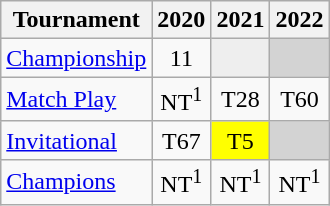<table class="wikitable" style="text-align:center;">
<tr>
<th>Tournament</th>
<th>2020</th>
<th>2021</th>
<th>2022</th>
</tr>
<tr>
<td align="left"><a href='#'>Championship</a></td>
<td>11</td>
<td style="background:#eeeeee;"></td>
<td colspan=1 style="background:#D3D3D3;"></td>
</tr>
<tr>
<td align="left"><a href='#'>Match Play</a></td>
<td>NT<sup>1</sup></td>
<td>T28</td>
<td>T60</td>
</tr>
<tr>
<td align="left"><a href='#'>Invitational</a></td>
<td>T67</td>
<td style="background:yellow;">T5</td>
<td colspan=1 style="background:#D3D3D3;"></td>
</tr>
<tr>
<td align="left"><a href='#'>Champions</a></td>
<td>NT<sup>1</sup></td>
<td>NT<sup>1</sup></td>
<td>NT<sup>1</sup></td>
</tr>
</table>
